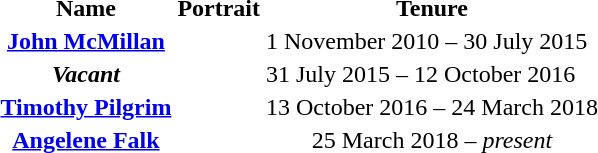<table>
<tr>
<th>Name</th>
<th>Portrait</th>
<th>Tenure</th>
</tr>
<tr>
<th><a href='#'>John McMillan</a></th>
<td></td>
<td>1 November 2010 – 30 July 2015</td>
</tr>
<tr>
<th><em>Vacant</em></th>
<td></td>
<td>31 July 2015 – 12 October 2016</td>
</tr>
<tr>
<th><a href='#'>Timothy Pilgrim</a></th>
<td></td>
<td>13 October 2016 – 24 March 2018</td>
</tr>
<tr>
<th><a href='#'>Angelene Falk</a></th>
<td></td>
<td align="center">25 March 2018 – <em>present</em></td>
</tr>
<tr>
</tr>
</table>
